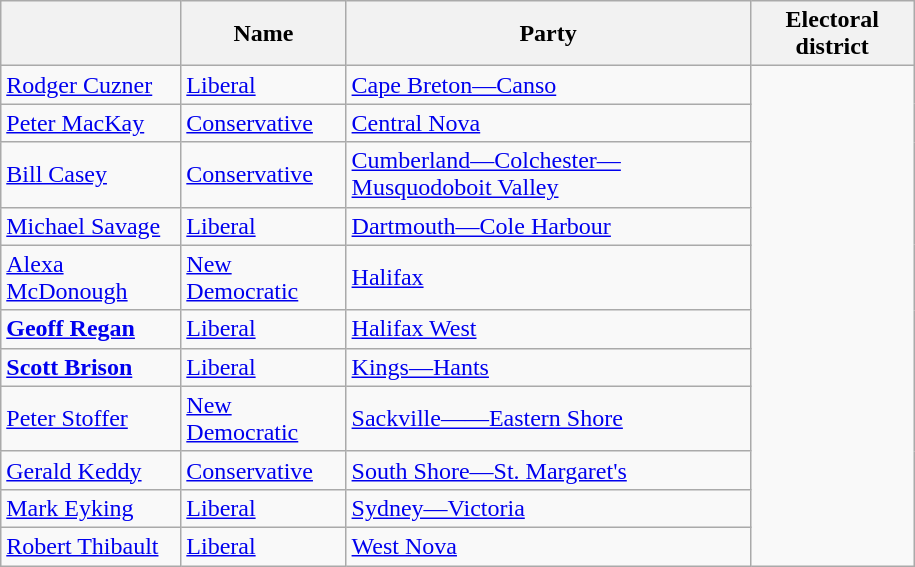<table class="wikitable" width="610">
<tr>
<th></th>
<th>Name</th>
<th>Party</th>
<th>Electoral district</th>
</tr>
<tr>
<td><a href='#'>Rodger Cuzner</a></td>
<td><a href='#'>Liberal</a></td>
<td><a href='#'>Cape Breton—Canso</a></td>
</tr>
<tr>
<td><a href='#'>Peter MacKay</a></td>
<td><a href='#'>Conservative</a></td>
<td><a href='#'>Central Nova</a></td>
</tr>
<tr>
<td><a href='#'>Bill Casey</a></td>
<td><a href='#'>Conservative</a></td>
<td><a href='#'>Cumberland—Colchester—Musquodoboit Valley</a></td>
</tr>
<tr>
<td><a href='#'>Michael Savage</a></td>
<td><a href='#'>Liberal</a></td>
<td><a href='#'>Dartmouth—Cole Harbour</a></td>
</tr>
<tr>
<td><a href='#'>Alexa McDonough</a></td>
<td><a href='#'>New Democratic</a></td>
<td><a href='#'>Halifax</a></td>
</tr>
<tr>
<td><strong><a href='#'>Geoff Regan</a></strong></td>
<td><a href='#'>Liberal</a></td>
<td><a href='#'>Halifax West</a></td>
</tr>
<tr>
<td><strong><a href='#'>Scott Brison</a></strong></td>
<td><a href='#'>Liberal</a></td>
<td><a href='#'>Kings—Hants</a></td>
</tr>
<tr>
<td><a href='#'>Peter Stoffer</a></td>
<td><a href='#'>New Democratic</a></td>
<td><a href='#'>Sackville——Eastern Shore</a></td>
</tr>
<tr>
<td><a href='#'>Gerald Keddy</a></td>
<td><a href='#'>Conservative</a></td>
<td><a href='#'>South Shore—St. Margaret's</a></td>
</tr>
<tr>
<td><a href='#'>Mark Eyking</a></td>
<td><a href='#'>Liberal</a></td>
<td><a href='#'>Sydney—Victoria</a></td>
</tr>
<tr>
<td><a href='#'>Robert Thibault</a></td>
<td><a href='#'>Liberal</a></td>
<td><a href='#'>West Nova</a></td>
</tr>
</table>
